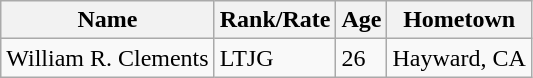<table class="wikitable">
<tr>
<th>Name</th>
<th>Rank/Rate</th>
<th>Age</th>
<th>Hometown</th>
</tr>
<tr>
<td>William R. Clements</td>
<td>LTJG</td>
<td>26</td>
<td>Hayward, CA</td>
</tr>
</table>
